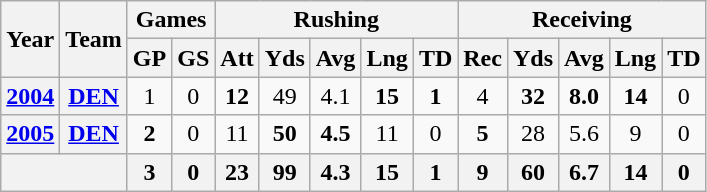<table class="wikitable" style="text-align:center;">
<tr>
<th rowspan="2">Year</th>
<th rowspan="2">Team</th>
<th colspan="2">Games</th>
<th colspan="5">Rushing</th>
<th colspan="5">Receiving</th>
</tr>
<tr>
<th>GP</th>
<th>GS</th>
<th>Att</th>
<th>Yds</th>
<th>Avg</th>
<th>Lng</th>
<th>TD</th>
<th>Rec</th>
<th>Yds</th>
<th>Avg</th>
<th>Lng</th>
<th>TD</th>
</tr>
<tr>
<th><a href='#'>2004</a></th>
<th><a href='#'>DEN</a></th>
<td>1</td>
<td>0</td>
<td><strong>12</strong></td>
<td>49</td>
<td>4.1</td>
<td><strong>15</strong></td>
<td><strong>1</strong></td>
<td>4</td>
<td><strong>32</strong></td>
<td><strong>8.0</strong></td>
<td><strong>14</strong></td>
<td>0</td>
</tr>
<tr>
<th><a href='#'>2005</a></th>
<th><a href='#'>DEN</a></th>
<td><strong>2</strong></td>
<td>0</td>
<td>11</td>
<td><strong>50</strong></td>
<td><strong>4.5</strong></td>
<td>11</td>
<td>0</td>
<td><strong>5</strong></td>
<td>28</td>
<td>5.6</td>
<td>9</td>
<td>0</td>
</tr>
<tr>
<th colspan="2"></th>
<th>3</th>
<th>0</th>
<th>23</th>
<th>99</th>
<th>4.3</th>
<th>15</th>
<th>1</th>
<th>9</th>
<th>60</th>
<th>6.7</th>
<th>14</th>
<th>0</th>
</tr>
</table>
